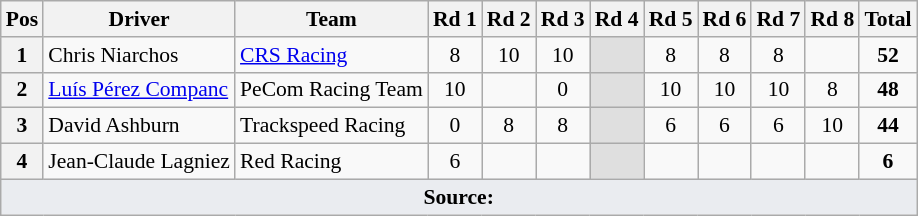<table class="wikitable" style="font-size: 90%;">
<tr>
<th>Pos</th>
<th>Driver</th>
<th>Team</th>
<th>Rd 1</th>
<th>Rd 2</th>
<th>Rd 3</th>
<th>Rd 4</th>
<th>Rd 5</th>
<th>Rd 6</th>
<th>Rd 7</th>
<th>Rd 8</th>
<th>Total</th>
</tr>
<tr>
<th>1</th>
<td> Chris Niarchos</td>
<td> <a href='#'>CRS Racing</a></td>
<td align=center>8</td>
<td align=center>10</td>
<td align=center>10</td>
<td style="background:#dfdfdf;"></td>
<td align=center>8</td>
<td align=center>8</td>
<td align=center>8</td>
<td></td>
<td align=center><strong>52</strong></td>
</tr>
<tr>
<th>2</th>
<td> <a href='#'>Luís Pérez Companc</a></td>
<td> PeCom Racing Team</td>
<td align=center>10</td>
<td></td>
<td align=center>0</td>
<td style="background:#dfdfdf;"></td>
<td align=center>10</td>
<td align=center>10</td>
<td align=center>10</td>
<td align=center>8</td>
<td align=center><strong>48</strong></td>
</tr>
<tr>
<th>3</th>
<td> David Ashburn</td>
<td> Trackspeed Racing</td>
<td align=center>0</td>
<td align=center>8</td>
<td align=center>8</td>
<td style="background:#dfdfdf;"></td>
<td align=center>6</td>
<td align=center>6</td>
<td align=center>6</td>
<td align=center>10</td>
<td align=center><strong>44</strong></td>
</tr>
<tr>
<th>4</th>
<td> Jean-Claude Lagniez</td>
<td> Red Racing</td>
<td align=center>6</td>
<td></td>
<td></td>
<td style="background:#dfdfdf;"></td>
<td></td>
<td></td>
<td></td>
<td></td>
<td align=center><strong>6</strong></td>
</tr>
<tr class="sortbottom">
<td colspan="12" style="background-color:#EAECF0;text-align:center"><strong>Source:</strong></td>
</tr>
</table>
